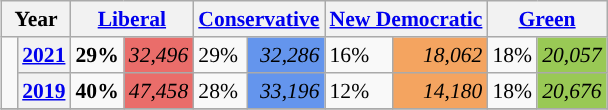<table class="wikitable" style="float:right; width:400; font-size:90%; margin-left:1em;">
<tr>
<th colspan="2" scope="col">Year</th>
<th colspan="2" scope="col"><a href='#'>Liberal</a></th>
<th colspan="2" scope="col"><a href='#'>Conservative</a></th>
<th colspan="2" scope="col"><a href='#'>New Democratic</a></th>
<th colspan="2" scope="col"><a href='#'>Green</a></th>
</tr>
<tr>
<td rowspan="2" style="width: 0.25em; background-color: "></td>
<th><a href='#'>2021</a></th>
<td><strong>29%</strong></td>
<td style="text-align:right; background:#EA6D6A;"><em>32,496</em></td>
<td>29%</td>
<td style="text-align:right; background:#6495ED;"><em>32,286</em></td>
<td>16%</td>
<td style="text-align:right; background:#F4A460;"><em>18,062</em></td>
<td>18%</td>
<td style="text-align:right; background:#99C955;"><em>20,057</em></td>
</tr>
<tr>
<th><a href='#'>2019</a></th>
<td><strong>40%</strong></td>
<td style="text-align:right; background:#EA6D6A;"><em>47,458</em></td>
<td>28%</td>
<td style="text-align:right; background:#6495ED;"><em>33,196</em></td>
<td>12%</td>
<td style="text-align:right; background:#F4A460;"><em>14,180</em></td>
<td>18%</td>
<td style="text-align:right; background:#99C955;"><em>20,676</em></td>
</tr>
<tr>
</tr>
</table>
